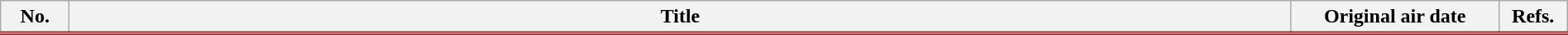<table class="wikitable" style="width:100%; margin:auto; background:#FFF;">
<tr style="border-bottom: 3px solid #B22222;">
<th style="width:3em;">No.</th>
<th>Title</th>
<th style="width:10em;">Original air date</th>
<th style="width:3em;">Refs.</th>
</tr>
<tr>
</tr>
</table>
